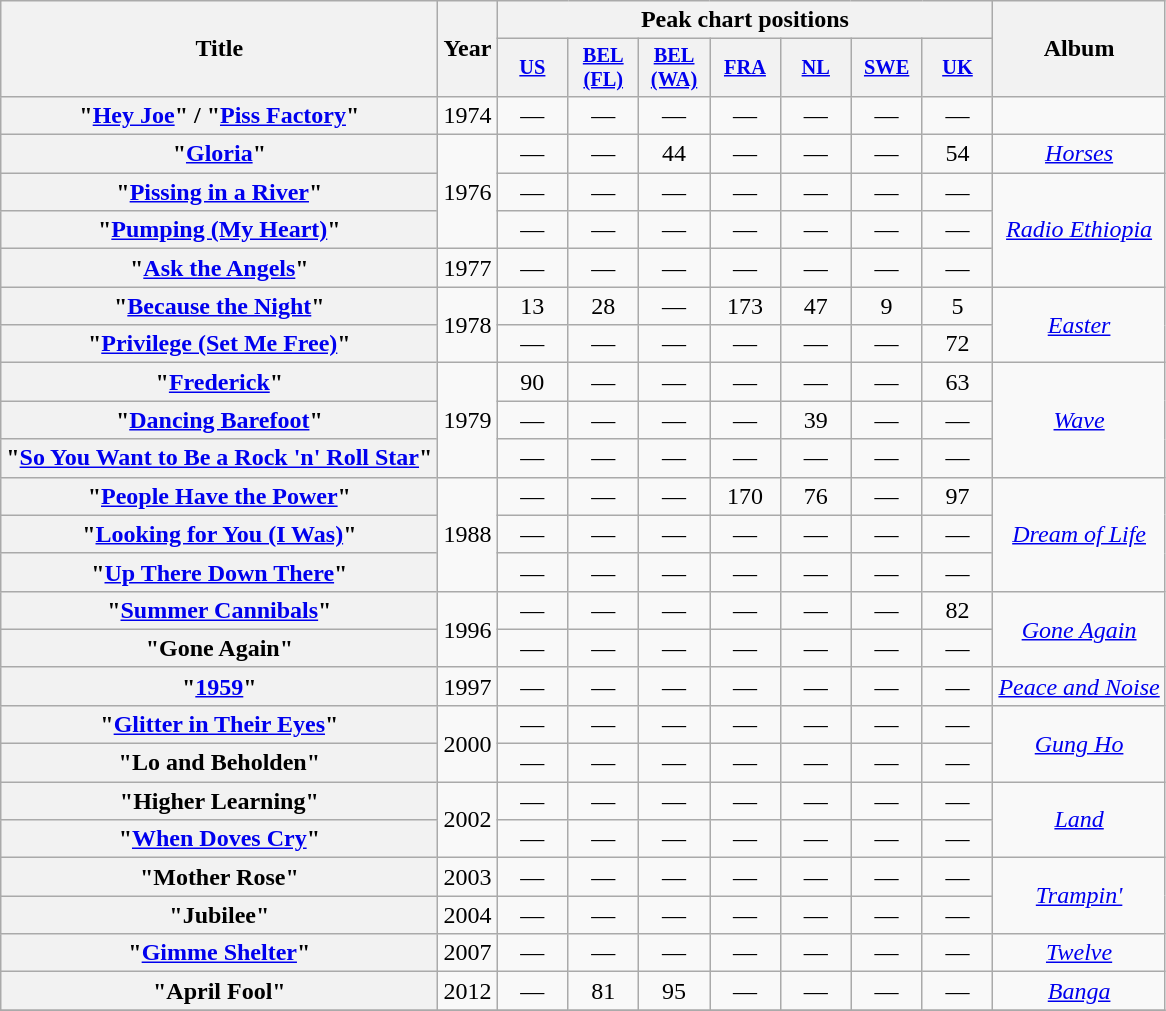<table class="wikitable plainrowheaders" style="text-align:center;">
<tr>
<th rowspan="2">Title</th>
<th rowspan="2">Year</th>
<th colspan="7">Peak chart positions</th>
<th rowspan="2">Album</th>
</tr>
<tr>
<th style="width:3em;font-size:85%"><a href='#'>US</a><br></th>
<th style="width:3em;font-size:85%"><a href='#'>BEL<br>(FL)</a><br></th>
<th style="width:3em;font-size:85%"><a href='#'>BEL<br>(WA)</a><br></th>
<th style="width:3em;font-size:85%"><a href='#'>FRA</a><br></th>
<th style="width:3em;font-size:85%"><a href='#'>NL</a><br></th>
<th style="width:3em;font-size:85%"><a href='#'>SWE</a><br></th>
<th style="width:3em;font-size:85%"><a href='#'>UK</a><br></th>
</tr>
<tr>
<th scope="row">"<a href='#'>Hey Joe</a>" / "<a href='#'>Piss Factory</a>"</th>
<td>1974</td>
<td>—</td>
<td>—</td>
<td>—</td>
<td>—</td>
<td>—</td>
<td>—</td>
<td>—</td>
<td></td>
</tr>
<tr>
<th scope="row">"<a href='#'>Gloria</a>"</th>
<td rowspan="3">1976</td>
<td>—</td>
<td>—</td>
<td>44</td>
<td>—</td>
<td>—</td>
<td>—</td>
<td>54</td>
<td><em><a href='#'>Horses</a></em></td>
</tr>
<tr>
<th scope="row">"<a href='#'>Pissing in a River</a>"</th>
<td>—</td>
<td>—</td>
<td>—</td>
<td>—</td>
<td>—</td>
<td>—</td>
<td>—</td>
<td rowspan="3"><em><a href='#'>Radio Ethiopia</a></em></td>
</tr>
<tr>
<th scope="row">"<a href='#'>Pumping (My Heart)</a>"</th>
<td>—</td>
<td>—</td>
<td>—</td>
<td>—</td>
<td>—</td>
<td>—</td>
<td>—</td>
</tr>
<tr>
<th scope="row">"<a href='#'>Ask the Angels</a>"</th>
<td>1977</td>
<td>—</td>
<td>—</td>
<td>—</td>
<td>—</td>
<td>—</td>
<td>—</td>
<td>—</td>
</tr>
<tr>
<th scope="row">"<a href='#'>Because the Night</a>"</th>
<td rowspan="2">1978</td>
<td>13</td>
<td>28</td>
<td>—</td>
<td>173</td>
<td>47</td>
<td>9</td>
<td>5</td>
<td rowspan="2"><em><a href='#'>Easter</a></em></td>
</tr>
<tr>
<th scope="row">"<a href='#'>Privilege (Set Me Free)</a>"</th>
<td>—</td>
<td>—</td>
<td>—</td>
<td>—</td>
<td>—</td>
<td>—</td>
<td>72</td>
</tr>
<tr>
<th scope="row">"<a href='#'>Frederick</a>"</th>
<td rowspan="3">1979</td>
<td>90</td>
<td>—</td>
<td>—</td>
<td>—</td>
<td>—</td>
<td>—</td>
<td>63</td>
<td rowspan="3"><em><a href='#'>Wave</a></em></td>
</tr>
<tr>
<th scope="row">"<a href='#'>Dancing Barefoot</a>"</th>
<td>—</td>
<td>—</td>
<td>—</td>
<td>—</td>
<td>39</td>
<td>—</td>
<td>—</td>
</tr>
<tr>
<th scope="row">"<a href='#'>So You Want to Be a Rock 'n' Roll Star</a>"</th>
<td>—</td>
<td>—</td>
<td>—</td>
<td>—</td>
<td>—</td>
<td>—</td>
<td>—</td>
</tr>
<tr>
<th scope="row">"<a href='#'>People Have the Power</a>"</th>
<td rowspan="3">1988</td>
<td>—</td>
<td>—</td>
<td>—</td>
<td>170</td>
<td>76</td>
<td>—</td>
<td>97</td>
<td rowspan="3"><em><a href='#'>Dream of Life</a></em></td>
</tr>
<tr>
<th scope="row">"<a href='#'>Looking for You (I Was)</a>"</th>
<td>—</td>
<td>—</td>
<td>—</td>
<td>—</td>
<td>—</td>
<td>—</td>
<td>—</td>
</tr>
<tr>
<th scope="row">"<a href='#'>Up There Down There</a>"</th>
<td>—</td>
<td>—</td>
<td>—</td>
<td>—</td>
<td>—</td>
<td>—</td>
<td>—</td>
</tr>
<tr>
<th scope="row">"<a href='#'>Summer Cannibals</a>"</th>
<td rowspan="2">1996</td>
<td>—</td>
<td>—</td>
<td>—</td>
<td>—</td>
<td>—</td>
<td>—</td>
<td>82</td>
<td rowspan="2"><em><a href='#'>Gone Again</a></em></td>
</tr>
<tr>
<th scope="row">"Gone Again"</th>
<td>—</td>
<td>—</td>
<td>—</td>
<td>—</td>
<td>—</td>
<td>—</td>
<td>—</td>
</tr>
<tr>
<th scope="row">"<a href='#'>1959</a>"</th>
<td>1997</td>
<td>—</td>
<td>—</td>
<td>—</td>
<td>—</td>
<td>—</td>
<td>—</td>
<td>—</td>
<td><em><a href='#'>Peace and Noise</a></em></td>
</tr>
<tr>
<th scope="row">"<a href='#'>Glitter in Their Eyes</a>"</th>
<td rowspan="2">2000</td>
<td>—</td>
<td>—</td>
<td>—</td>
<td>—</td>
<td>—</td>
<td>—</td>
<td>—</td>
<td rowspan="2"><em><a href='#'>Gung Ho</a></em></td>
</tr>
<tr>
<th scope="row">"Lo and Beholden"</th>
<td>—</td>
<td>—</td>
<td>—</td>
<td>—</td>
<td>—</td>
<td>—</td>
<td>—</td>
</tr>
<tr>
<th scope="row">"Higher Learning"</th>
<td rowspan="2">2002</td>
<td>—</td>
<td>—</td>
<td>—</td>
<td>—</td>
<td>—</td>
<td>—</td>
<td>—</td>
<td rowspan="2"><em><a href='#'>Land</a></em></td>
</tr>
<tr>
<th scope="row">"<a href='#'>When Doves Cry</a>"</th>
<td>—</td>
<td>—</td>
<td>—</td>
<td>—</td>
<td>—</td>
<td>—</td>
<td>—</td>
</tr>
<tr>
<th scope="row">"Mother Rose"</th>
<td>2003</td>
<td>—</td>
<td>—</td>
<td>—</td>
<td>—</td>
<td>—</td>
<td>—</td>
<td>—</td>
<td rowspan="2"><em><a href='#'>Trampin'</a></em></td>
</tr>
<tr>
<th scope="row">"Jubilee"</th>
<td>2004</td>
<td>—</td>
<td>—</td>
<td>—</td>
<td>—</td>
<td>—</td>
<td>—</td>
<td>—</td>
</tr>
<tr>
<th scope="row">"<a href='#'>Gimme Shelter</a>"</th>
<td>2007</td>
<td>—</td>
<td>—</td>
<td>—</td>
<td>—</td>
<td>—</td>
<td>—</td>
<td>—</td>
<td><em><a href='#'>Twelve</a></em></td>
</tr>
<tr>
<th scope="row">"April Fool"</th>
<td>2012</td>
<td>—</td>
<td>81</td>
<td>95</td>
<td>—</td>
<td>—</td>
<td>—</td>
<td>—</td>
<td><em><a href='#'>Banga</a></em></td>
</tr>
<tr>
</tr>
</table>
